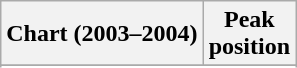<table class="wikitable sortable">
<tr>
<th align="left">Chart (2003–2004)</th>
<th align="Center">Peak<br>position</th>
</tr>
<tr>
</tr>
<tr>
</tr>
</table>
